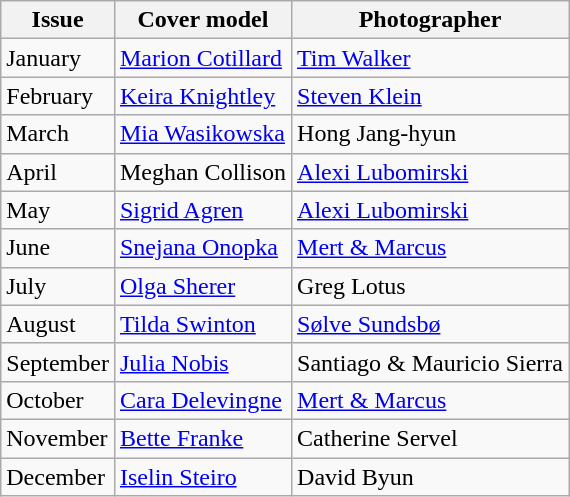<table class="sortable wikitable">
<tr>
<th>Issue</th>
<th>Cover model</th>
<th>Photographer</th>
</tr>
<tr>
<td>January</td>
<td><a href='#'>Marion Cotillard</a></td>
<td><a href='#'>Tim Walker</a></td>
</tr>
<tr>
<td>February</td>
<td><a href='#'>Keira Knightley</a></td>
<td><a href='#'>Steven Klein</a></td>
</tr>
<tr>
<td>March</td>
<td><a href='#'>Mia Wasikowska</a></td>
<td>Hong Jang-hyun</td>
</tr>
<tr>
<td>April</td>
<td>Meghan Collison</td>
<td><a href='#'>Alexi Lubomirski</a></td>
</tr>
<tr>
<td>May</td>
<td><a href='#'>Sigrid Agren</a></td>
<td><a href='#'>Alexi Lubomirski</a></td>
</tr>
<tr>
<td>June</td>
<td><a href='#'>Snejana Onopka</a></td>
<td><a href='#'>Mert & Marcus</a></td>
</tr>
<tr>
<td>July</td>
<td><a href='#'>Olga Sherer</a></td>
<td>Greg Lotus</td>
</tr>
<tr>
<td>August</td>
<td><a href='#'>Tilda Swinton</a></td>
<td><a href='#'>Sølve Sundsbø</a></td>
</tr>
<tr>
<td>September</td>
<td><a href='#'>Julia Nobis</a></td>
<td>Santiago & Mauricio Sierra</td>
</tr>
<tr>
<td>October</td>
<td><a href='#'>Cara Delevingne</a></td>
<td><a href='#'>Mert & Marcus</a></td>
</tr>
<tr>
<td>November</td>
<td><a href='#'>Bette Franke</a></td>
<td>Catherine Servel</td>
</tr>
<tr>
<td>December</td>
<td><a href='#'>Iselin Steiro</a></td>
<td>David Byun</td>
</tr>
</table>
